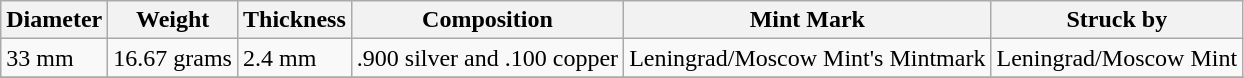<table class="wikitable">
<tr>
<th>Diameter</th>
<th>Weight</th>
<th>Thickness</th>
<th>Composition</th>
<th>Mint Mark</th>
<th>Struck by</th>
</tr>
<tr>
<td>33 mm</td>
<td>16.67 grams</td>
<td>2.4 mm</td>
<td>.900 silver and .100 copper</td>
<td>Leningrad/Moscow Mint's Mintmark</td>
<td>Leningrad/Moscow Mint</td>
</tr>
<tr>
</tr>
</table>
